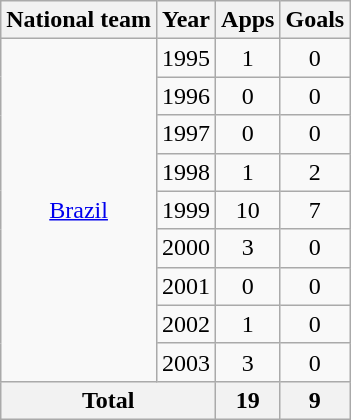<table class="wikitable" style="text-align:center">
<tr>
<th>National team</th>
<th>Year</th>
<th>Apps</th>
<th>Goals</th>
</tr>
<tr>
<td rowspan="9"><a href='#'>Brazil</a></td>
<td>1995</td>
<td>1</td>
<td>0</td>
</tr>
<tr>
<td>1996</td>
<td>0</td>
<td>0</td>
</tr>
<tr>
<td>1997</td>
<td>0</td>
<td>0</td>
</tr>
<tr>
<td>1998</td>
<td>1</td>
<td>2</td>
</tr>
<tr>
<td>1999</td>
<td>10</td>
<td>7</td>
</tr>
<tr>
<td>2000</td>
<td>3</td>
<td>0</td>
</tr>
<tr>
<td>2001</td>
<td>0</td>
<td>0</td>
</tr>
<tr>
<td>2002</td>
<td>1</td>
<td>0</td>
</tr>
<tr>
<td>2003</td>
<td>3</td>
<td>0</td>
</tr>
<tr>
<th colspan="2">Total</th>
<th>19</th>
<th>9</th>
</tr>
</table>
